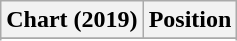<table class="wikitable sortable plainrowheaders" style="text-align:center;">
<tr>
<th scope="col">Chart (2019)</th>
<th scope="col">Position</th>
</tr>
<tr>
</tr>
<tr>
</tr>
<tr>
</tr>
<tr>
</tr>
<tr>
</tr>
<tr>
</tr>
<tr>
</tr>
<tr>
</tr>
</table>
